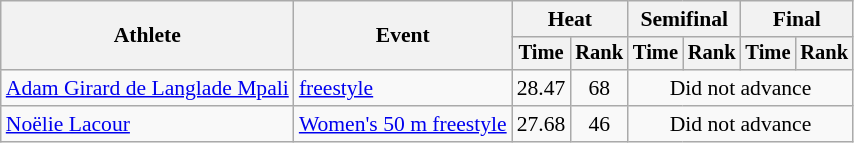<table class=wikitable style="font-size:90%">
<tr>
<th rowspan="2">Athlete</th>
<th rowspan="2">Event</th>
<th colspan="2">Heat</th>
<th colspan="2">Semifinal</th>
<th colspan="2">Final</th>
</tr>
<tr style="font-size:95%">
<th>Time</th>
<th>Rank</th>
<th>Time</th>
<th>Rank</th>
<th>Time</th>
<th>Rank</th>
</tr>
<tr align=center>
<td align=left><a href='#'>Adam Girard de Langlade Mpali</a></td>
<td align=left><a href='#'> freestyle</a></td>
<td>28.47</td>
<td>68</td>
<td colspan=4>Did not advance</td>
</tr>
<tr align=center>
<td align=left><a href='#'>Noëlie Lacour</a></td>
<td align=left><a href='#'>Women's 50 m freestyle</a></td>
<td>27.68</td>
<td>46</td>
<td colspan="4">Did not advance</td>
</tr>
</table>
